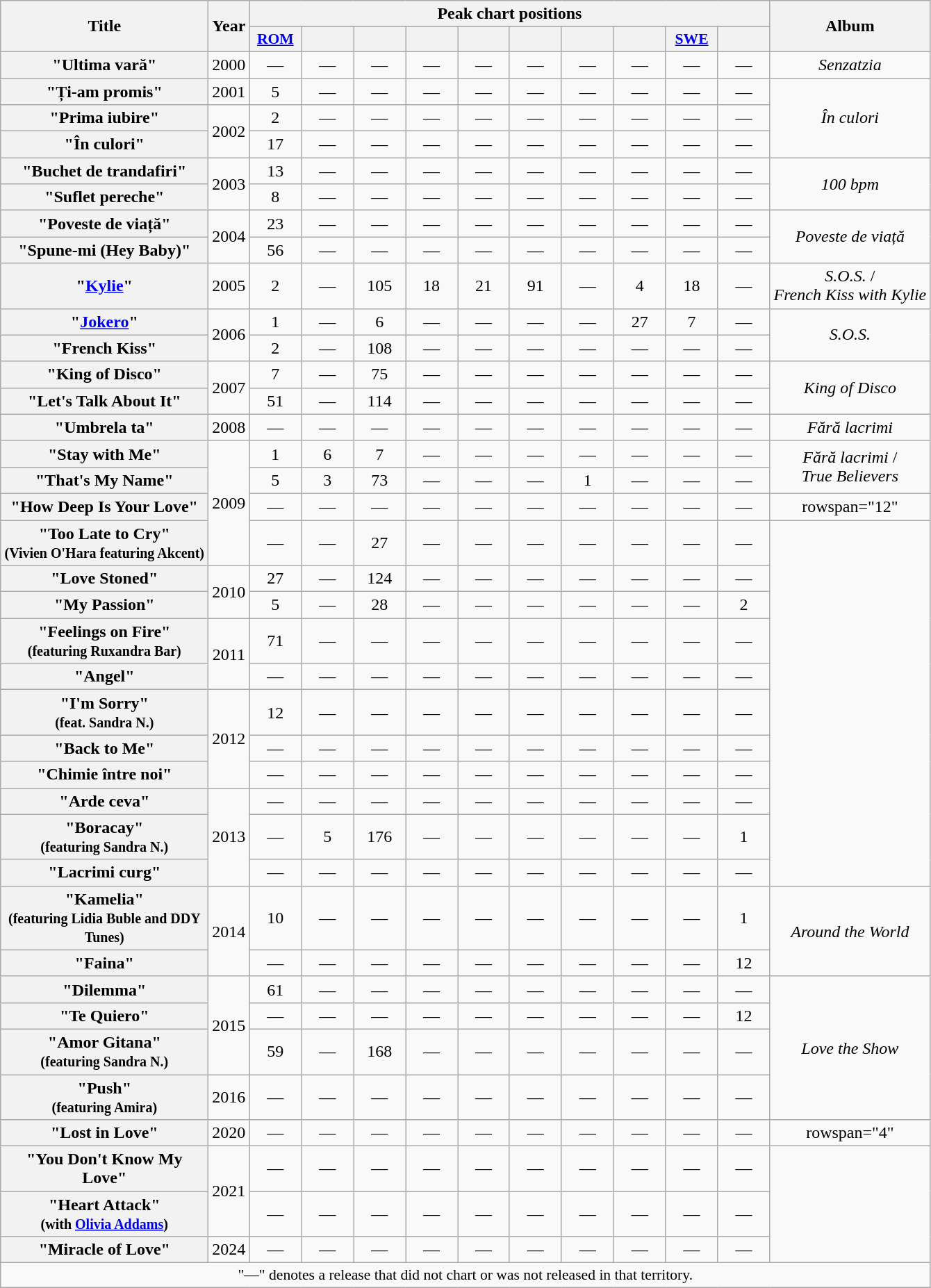<table class="wikitable plainrowheaders" style="text-align:center;">
<tr>
<th scope="col" rowspan="2" style="width:12em;">Title</th>
<th scope="col" rowspan="2">Year</th>
<th scope="col" colspan="10">Peak chart positions</th>
<th scope="col" rowspan="2">Album</th>
</tr>
<tr>
<th scope="col" style="width:3em;font-size:90%;"><a href='#'>ROM</a><br></th>
<th scope="col" style="width:3em;font-size:90%;"><a href='#'></a><br></th>
<th scope="col" style="width:3em;font-size:90%;"><a href='#'></a><br></th>
<th scope="col" style="width:3em;font-size:90%;"><a href='#'></a><br></th>
<th scope="col" style="width:3em;font-size:90%;"><a href='#'></a><br></th>
<th scope="col" style="width:3em;font-size:90%;"><a href='#'></a><br></th>
<th scope="col" style="width:3em;font-size:90%;"><a href='#'></a><br></th>
<th scope="col" style="width:3em;font-size:90%;"><a href='#'></a><br></th>
<th scope="col" style="width:3em;font-size:90%;"><a href='#'>SWE</a><br></th>
<th scope="col" style="width:3em;font-size:90%;"><a href='#'></a><br></th>
</tr>
<tr>
<th scope="row">"Ultima vară"</th>
<td rowspan="1">2000</td>
<td>—</td>
<td>—</td>
<td>—</td>
<td>—</td>
<td>—</td>
<td>—</td>
<td>—</td>
<td>—</td>
<td>—</td>
<td>—</td>
<td rowspan="1"><em>Senzatzia</em></td>
</tr>
<tr>
<th scope="row">"Ți-am promis"</th>
<td rowspan="1">2001</td>
<td>5</td>
<td>—</td>
<td>—</td>
<td>—</td>
<td>—</td>
<td>—</td>
<td>—</td>
<td>—</td>
<td>—</td>
<td>—</td>
<td rowspan="3"><em>În culori</em></td>
</tr>
<tr>
<th scope="row">"Prima iubire"</th>
<td rowspan="2">2002</td>
<td>2</td>
<td>—</td>
<td>—</td>
<td>—</td>
<td>—</td>
<td>—</td>
<td>—</td>
<td>—</td>
<td>—</td>
<td>—</td>
</tr>
<tr>
<th scope="row">"În culori"</th>
<td>17</td>
<td>—</td>
<td>—</td>
<td>—</td>
<td>—</td>
<td>—</td>
<td>—</td>
<td>—</td>
<td>—</td>
<td>—</td>
</tr>
<tr>
<th scope="row">"Buchet de trandafiri"</th>
<td rowspan="2">2003</td>
<td>13</td>
<td>—</td>
<td>—</td>
<td>—</td>
<td>—</td>
<td>—</td>
<td>—</td>
<td>—</td>
<td>—</td>
<td>—</td>
<td rowspan="2"><em>100 bpm</em></td>
</tr>
<tr>
<th scope="row">"Suflet pereche"</th>
<td>8</td>
<td>—</td>
<td>—</td>
<td>—</td>
<td>—</td>
<td>—</td>
<td>—</td>
<td>—</td>
<td>—</td>
<td>—</td>
</tr>
<tr>
<th scope="row">"Poveste de viață"</th>
<td rowspan="2">2004</td>
<td>23</td>
<td>—</td>
<td>—</td>
<td>—</td>
<td>—</td>
<td>—</td>
<td>—</td>
<td>—</td>
<td>—</td>
<td>—</td>
<td rowspan="2"><em>Poveste de viață</em></td>
</tr>
<tr>
<th scope="row">"Spune-mi (Hey Baby)"</th>
<td>56</td>
<td>—</td>
<td>—</td>
<td>—</td>
<td>—</td>
<td>—</td>
<td>—</td>
<td>—</td>
<td>—</td>
<td>—</td>
</tr>
<tr>
<th scope="row">"<a href='#'>Kylie</a>"</th>
<td rowspan="1">2005</td>
<td>2<br></td>
<td>—</td>
<td>105</td>
<td>18</td>
<td>21</td>
<td>91</td>
<td>—</td>
<td>4</td>
<td>18</td>
<td>—</td>
<td rowspan="1"><em>S.O.S.</em> /<br><em>French Kiss with Kylie</em></td>
</tr>
<tr>
<th scope="row">"<a href='#'>Jokero</a>"</th>
<td rowspan="2">2006</td>
<td>1</td>
<td>—</td>
<td>6</td>
<td>—</td>
<td>—</td>
<td>—</td>
<td>—</td>
<td>27</td>
<td>7</td>
<td>—</td>
<td rowspan="2"><em>S.O.S.</em></td>
</tr>
<tr>
<th scope="row">"French Kiss"</th>
<td>2</td>
<td>—</td>
<td>108</td>
<td>—</td>
<td>—</td>
<td>—</td>
<td>—</td>
<td>—</td>
<td>—</td>
<td>—</td>
</tr>
<tr>
<th scope="row">"King of Disco"</th>
<td rowspan="2">2007</td>
<td>7</td>
<td>—</td>
<td>75</td>
<td>—</td>
<td>—</td>
<td>—</td>
<td>—</td>
<td>—</td>
<td>—</td>
<td>—</td>
<td rowspan="2"><em>King of Disco</em></td>
</tr>
<tr>
<th scope="row">"Let's Talk About It"</th>
<td>51</td>
<td>—</td>
<td>114</td>
<td>—</td>
<td>—</td>
<td>—</td>
<td>—</td>
<td>—</td>
<td>—</td>
<td>—</td>
</tr>
<tr>
<th scope="row">"Umbrela ta"</th>
<td rowspan="1">2008</td>
<td>—</td>
<td>—</td>
<td>—</td>
<td>—</td>
<td>—</td>
<td>—</td>
<td>—</td>
<td>—</td>
<td>—</td>
<td>—</td>
<td rowspan="1"><em>Fără lacrimi</em></td>
</tr>
<tr>
<th scope="row">"Stay with Me"</th>
<td rowspan="4">2009</td>
<td>1</td>
<td>6</td>
<td>7</td>
<td>—</td>
<td>—</td>
<td>—</td>
<td>—</td>
<td>—</td>
<td>—</td>
<td>—</td>
<td rowspan="2"><em>Fără lacrimi</em> /<br><em>True Believers</em></td>
</tr>
<tr>
<th scope="row">"That's My Name"</th>
<td>5</td>
<td>3</td>
<td>73</td>
<td>—</td>
<td>—</td>
<td>—</td>
<td>1</td>
<td>—</td>
<td>—</td>
<td>—</td>
</tr>
<tr>
<th scope="row">"How Deep Is Your Love"</th>
<td>—</td>
<td>—</td>
<td>—</td>
<td>—</td>
<td>—</td>
<td>—</td>
<td>—</td>
<td>—</td>
<td>—</td>
<td>—</td>
<td>rowspan="12" </td>
</tr>
<tr>
<th scope="row">"Too Late to Cry"<br><small>(Vivien O'Hara featuring Akcent)</small></th>
<td>—</td>
<td>—</td>
<td>27</td>
<td>—</td>
<td>—</td>
<td>—</td>
<td>—</td>
<td>—</td>
<td>—</td>
<td>—</td>
</tr>
<tr>
<th scope="row">"Love Stoned"</th>
<td rowspan="2">2010</td>
<td>27</td>
<td>—</td>
<td>124</td>
<td>—</td>
<td>—</td>
<td>—</td>
<td>—</td>
<td>—</td>
<td>—</td>
<td>—</td>
</tr>
<tr>
<th scope="row">"My Passion"</th>
<td>5</td>
<td>—</td>
<td>28</td>
<td>—</td>
<td>—</td>
<td>—</td>
<td>—</td>
<td>—</td>
<td>—</td>
<td>2</td>
</tr>
<tr>
<th scope="row">"Feelings on Fire"<br><small>(featuring Ruxandra Bar)</small></th>
<td rowspan="2">2011</td>
<td>71</td>
<td>—</td>
<td>—</td>
<td>—</td>
<td>—</td>
<td>—</td>
<td>—</td>
<td>—</td>
<td>—</td>
<td>—</td>
</tr>
<tr>
<th scope="row">"Angel"</th>
<td>—</td>
<td>—</td>
<td>—</td>
<td>—</td>
<td>—</td>
<td>—</td>
<td>—</td>
<td>—</td>
<td>—</td>
<td>—</td>
</tr>
<tr>
<th scope="row">"I'm Sorry"<br><small>(feat. Sandra N.)</small></th>
<td rowspan="3">2012</td>
<td>12</td>
<td>—</td>
<td>—</td>
<td>—</td>
<td>—</td>
<td>—</td>
<td>—</td>
<td>—</td>
<td>—</td>
<td>—</td>
</tr>
<tr>
<th scope="row">"Back to Me"</th>
<td>—</td>
<td>—</td>
<td>—</td>
<td>—</td>
<td>—</td>
<td>—</td>
<td>—</td>
<td>—</td>
<td>—</td>
<td>—</td>
</tr>
<tr>
<th scope="row">"Chimie între noi"</th>
<td>—</td>
<td>—</td>
<td>—</td>
<td>—</td>
<td>—</td>
<td>—</td>
<td>—</td>
<td>—</td>
<td>—</td>
<td>—</td>
</tr>
<tr>
<th scope="row">"Arde ceva"</th>
<td rowspan="3">2013</td>
<td>—</td>
<td>—</td>
<td>—</td>
<td>—</td>
<td>—</td>
<td>—</td>
<td>—</td>
<td>—</td>
<td>—</td>
<td>—</td>
</tr>
<tr>
<th scope="row">"Boracay"<br><small>(featuring Sandra N.)</small></th>
<td>—</td>
<td>5</td>
<td>176</td>
<td>—</td>
<td>—</td>
<td>—</td>
<td>—</td>
<td>—</td>
<td>—</td>
<td>1</td>
</tr>
<tr>
<th scope="row">"Lacrimi curg"</th>
<td>—</td>
<td>—</td>
<td>—</td>
<td>—</td>
<td>—</td>
<td>—</td>
<td>—</td>
<td>—</td>
<td>—</td>
<td>—</td>
</tr>
<tr>
<th scope="row">"Kamelia"<br><small>(featuring Lidia Buble and DDY Tunes)</small></th>
<td rowspan="2">2014</td>
<td>10</td>
<td>—</td>
<td>—</td>
<td>—</td>
<td>—</td>
<td>—</td>
<td>—</td>
<td>—</td>
<td>—</td>
<td>1</td>
<td rowspan="2"><em>Around the World</em></td>
</tr>
<tr>
<th scope="row">"Faina"</th>
<td>—</td>
<td>—</td>
<td>—</td>
<td>—</td>
<td>—</td>
<td>—</td>
<td>—</td>
<td>—</td>
<td>—</td>
<td>12</td>
</tr>
<tr>
<th scope="row">"Dilemma"</th>
<td rowspan="3">2015</td>
<td>61</td>
<td>—</td>
<td>—</td>
<td>—</td>
<td>—</td>
<td>—</td>
<td>—</td>
<td>—</td>
<td>—</td>
<td>—</td>
<td rowspan="4"><em>Love the Show</em></td>
</tr>
<tr>
<th scope="row">"Te Quiero"</th>
<td>—</td>
<td>—</td>
<td>—</td>
<td>—</td>
<td>—</td>
<td>—</td>
<td>—</td>
<td>—</td>
<td>—</td>
<td>12</td>
</tr>
<tr>
<th scope="row">"Amor Gitana"<br><small>(featuring Sandra N.)</small></th>
<td>59</td>
<td>—</td>
<td>168</td>
<td>—</td>
<td>—</td>
<td>—</td>
<td>—</td>
<td>—</td>
<td>—</td>
<td>—</td>
</tr>
<tr>
<th scope="row">"Push"<br><small>(featuring Amira)</small></th>
<td>2016</td>
<td>—</td>
<td>—</td>
<td>—</td>
<td>—</td>
<td>—</td>
<td>—</td>
<td>—</td>
<td>—</td>
<td>—</td>
<td>—</td>
</tr>
<tr>
<th scope="row">"Lost in Love"</th>
<td>2020</td>
<td>—</td>
<td>—</td>
<td>—</td>
<td>—</td>
<td>—</td>
<td>—</td>
<td>—</td>
<td>—</td>
<td>—</td>
<td>—</td>
<td>rowspan="4" </td>
</tr>
<tr>
<th scope="row">"You Don't Know My Love"</th>
<td rowspan="2">2021</td>
<td>—</td>
<td>—</td>
<td>—</td>
<td>—</td>
<td>—</td>
<td>—</td>
<td>—</td>
<td>—</td>
<td>—</td>
<td>—</td>
</tr>
<tr>
<th scope="row">"Heart Attack"<br><small>(with <a href='#'>Olivia Addams</a>)</small></th>
<td>—</td>
<td>—</td>
<td>—</td>
<td>—</td>
<td>—</td>
<td>—</td>
<td>—</td>
<td>—</td>
<td>—</td>
<td>—</td>
</tr>
<tr>
<th scope="row">"Miracle of Love"</th>
<td>2024</td>
<td>—</td>
<td>—</td>
<td>—</td>
<td>—</td>
<td>—</td>
<td>—</td>
<td>—</td>
<td>—</td>
<td>—</td>
<td>—</td>
</tr>
<tr>
<td colspan="13" style="font-size:90%">"—" denotes a release that did not chart or was not released in that territory.</td>
</tr>
</table>
